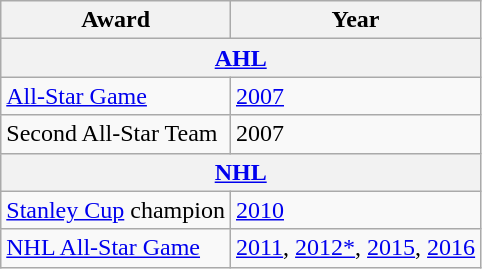<table class="wikitable">
<tr>
<th>Award</th>
<th>Year</th>
</tr>
<tr>
<th colspan="2"><a href='#'>AHL</a></th>
</tr>
<tr>
<td><a href='#'>All-Star Game</a></td>
<td><a href='#'>2007</a></td>
</tr>
<tr>
<td>Second All-Star Team</td>
<td>2007</td>
</tr>
<tr>
<th colspan="2"><a href='#'>NHL</a></th>
</tr>
<tr>
<td><a href='#'>Stanley Cup</a> champion</td>
<td><a href='#'>2010</a></td>
</tr>
<tr>
<td><a href='#'>NHL All-Star Game</a></td>
<td><a href='#'>2011</a>, <a href='#'>2012*</a>, <a href='#'>2015</a>, <a href='#'>2016</a></td>
</tr>
</table>
